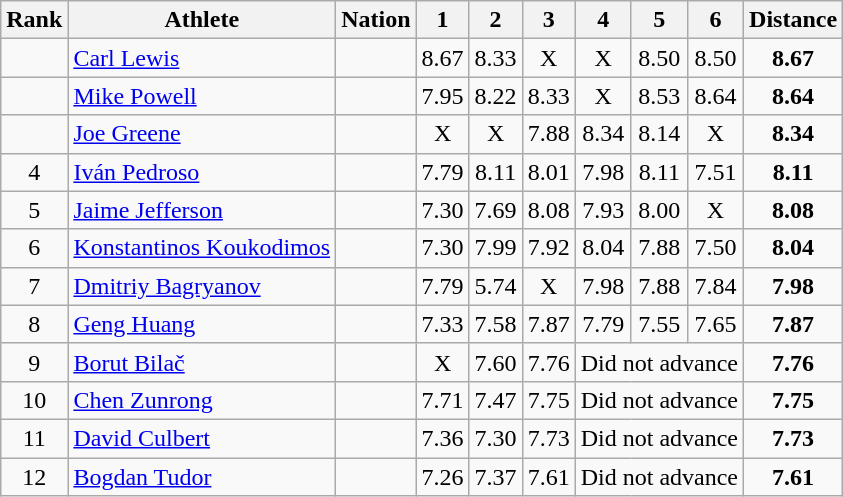<table class="wikitable sortable" style=" text-align:center">
<tr>
<th>Rank</th>
<th>Athlete</th>
<th>Nation</th>
<th>1</th>
<th>2</th>
<th>3</th>
<th>4</th>
<th>5</th>
<th>6</th>
<th>Distance</th>
</tr>
<tr>
<td></td>
<td align=left><a href='#'>Carl Lewis</a></td>
<td align=left></td>
<td>8.67</td>
<td>8.33</td>
<td data-sort-value=1.00>X</td>
<td data-sort-value=1.00>X</td>
<td>8.50</td>
<td>8.50</td>
<td><strong>8.67</strong></td>
</tr>
<tr>
<td></td>
<td align=left><a href='#'>Mike Powell</a></td>
<td align=left></td>
<td>7.95</td>
<td>8.22</td>
<td>8.33</td>
<td data-sort-value=1.00>X</td>
<td>8.53</td>
<td>8.64</td>
<td><strong>8.64</strong></td>
</tr>
<tr>
<td></td>
<td align=left><a href='#'>Joe Greene</a></td>
<td align=left></td>
<td data-sort-value=1.00>X</td>
<td data-sort-value=1.00>X</td>
<td>7.88</td>
<td>8.34</td>
<td>8.14</td>
<td data-sort-value=1.00>X</td>
<td><strong>8.34</strong></td>
</tr>
<tr>
<td>4</td>
<td align=left><a href='#'>Iván Pedroso</a></td>
<td align=left></td>
<td>7.79</td>
<td>8.11</td>
<td>8.01</td>
<td>7.98</td>
<td>8.11</td>
<td>7.51</td>
<td><strong>8.11</strong></td>
</tr>
<tr>
<td>5</td>
<td align=left><a href='#'>Jaime Jefferson</a></td>
<td align=left></td>
<td>7.30</td>
<td>7.69</td>
<td>8.08</td>
<td>7.93</td>
<td>8.00</td>
<td data-sort-value=1.00>X</td>
<td><strong>8.08</strong></td>
</tr>
<tr>
<td>6</td>
<td align=left><a href='#'>Konstantinos Koukodimos</a></td>
<td align=left></td>
<td>7.30</td>
<td>7.99</td>
<td>7.92</td>
<td>8.04</td>
<td>7.88</td>
<td>7.50</td>
<td><strong>8.04</strong></td>
</tr>
<tr>
<td>7</td>
<td align=left><a href='#'>Dmitriy Bagryanov</a></td>
<td align=left></td>
<td>7.79</td>
<td>5.74</td>
<td data-sort-value=1.00>X</td>
<td>7.98</td>
<td>7.88</td>
<td>7.84</td>
<td><strong>7.98</strong></td>
</tr>
<tr>
<td>8</td>
<td align=left><a href='#'>Geng Huang</a></td>
<td align=left></td>
<td>7.33</td>
<td>7.58</td>
<td>7.87</td>
<td>7.79</td>
<td>7.55</td>
<td>7.65</td>
<td><strong>7.87</strong></td>
</tr>
<tr>
<td>9</td>
<td align=left><a href='#'>Borut Bilač</a></td>
<td align=left></td>
<td data-sort-value=1.00>X</td>
<td>7.60</td>
<td>7.76</td>
<td colspan=3 data-sort-value=0.00>Did not advance</td>
<td><strong>7.76</strong></td>
</tr>
<tr>
<td>10</td>
<td align=left><a href='#'>Chen Zunrong</a></td>
<td align=left></td>
<td>7.71</td>
<td>7.47</td>
<td>7.75</td>
<td colspan=3 data-sort-value=0.00>Did not advance</td>
<td><strong>7.75</strong></td>
</tr>
<tr>
<td>11</td>
<td align=left><a href='#'>David Culbert</a></td>
<td align=left></td>
<td>7.36</td>
<td>7.30</td>
<td>7.73</td>
<td colspan=3 data-sort-value=0.00>Did not advance</td>
<td><strong>7.73</strong></td>
</tr>
<tr>
<td>12</td>
<td align=left><a href='#'>Bogdan Tudor</a></td>
<td align=left></td>
<td>7.26</td>
<td>7.37</td>
<td>7.61</td>
<td colspan=3 data-sort-value=0.00>Did not advance</td>
<td><strong>7.61</strong></td>
</tr>
</table>
